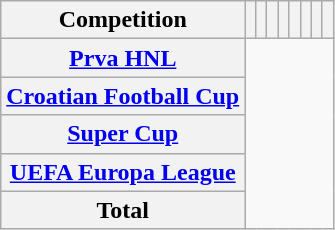<table class="wikitable sortable plainrowheaders" style="text-align:center;">
<tr>
<th scope=col>Competition</th>
<th scope=col></th>
<th scope=col></th>
<th scope=col></th>
<th scope=col></th>
<th scope=col></th>
<th scope=col></th>
<th scope=col></th>
<th scope=col></th>
</tr>
<tr>
<th scope=row align=left><a href='#'>Prva HNL</a><br></th>
</tr>
<tr>
<th scope=row align=left><a href='#'>Croatian Football Cup</a><br></th>
</tr>
<tr>
<th scope=row align=left><a href='#'>Super Cup</a><br></th>
</tr>
<tr>
<th scope=row align=left><a href='#'>UEFA Europa League</a><br></th>
</tr>
<tr>
<th scope=row>Total<br></th>
</tr>
</table>
